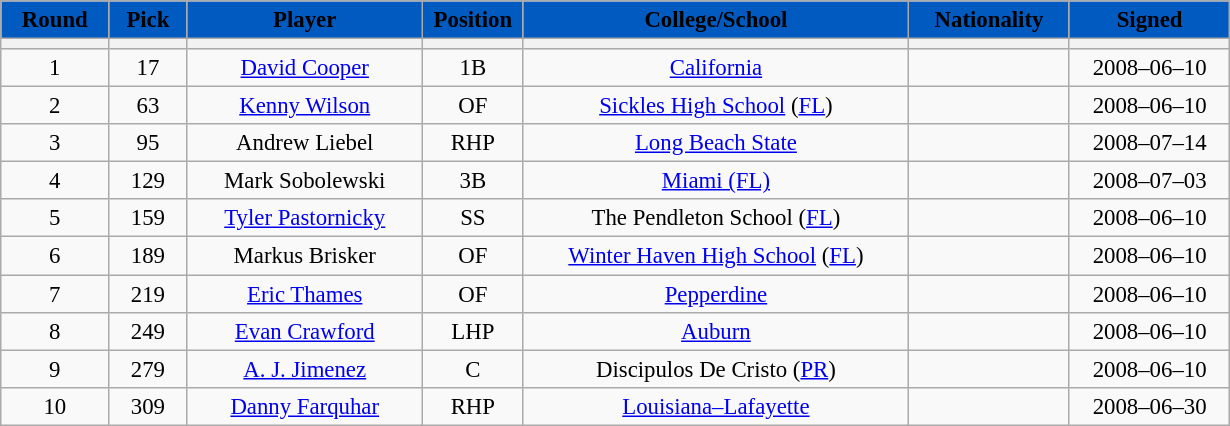<table class="wikitable" style="font-size: 95%; text-align: center;">
<tr>
<th style="background:#005ac0;" color:white;"><span>Round</span></th>
<th style="background:#005ac0;" color:white;"><span>Pick</span></th>
<th style="background:#005ac0;" color:white;"><span>Player</span></th>
<th style="background:#005ac0;" color:white;"><span>Position</span></th>
<th style="background:#005ac0;" color:white;"><span>College/School</span></th>
<th style="background:#005ac0;" color:white;"><span>Nationality</span></th>
<th style="background:#005ac0;" color:white;"><span>Signed</span></th>
</tr>
<tr>
<th width="65"></th>
<th width="45"></th>
<th style="width:150px;"></th>
<th width="60"></th>
<th style="width:250px;"></th>
<th style="width:100px;"></th>
<th style="width:100px;"></th>
</tr>
<tr>
<td>1</td>
<td>17</td>
<td><a href='#'>David Cooper</a></td>
<td>1B</td>
<td><a href='#'>California</a></td>
<td></td>
<td>2008–06–10</td>
</tr>
<tr>
<td>2</td>
<td>63</td>
<td><a href='#'>Kenny Wilson</a></td>
<td>OF</td>
<td><a href='#'>Sickles High School</a> (<a href='#'>FL</a>)</td>
<td></td>
<td>2008–06–10</td>
</tr>
<tr>
<td>3</td>
<td>95</td>
<td>Andrew Liebel</td>
<td>RHP</td>
<td><a href='#'>Long Beach State</a></td>
<td></td>
<td>2008–07–14</td>
</tr>
<tr>
<td>4</td>
<td>129</td>
<td>Mark Sobolewski</td>
<td>3B</td>
<td><a href='#'>Miami (FL)</a></td>
<td></td>
<td>2008–07–03</td>
</tr>
<tr>
<td>5</td>
<td>159</td>
<td><a href='#'>Tyler Pastornicky</a></td>
<td>SS</td>
<td>The Pendleton School (<a href='#'>FL</a>)</td>
<td></td>
<td>2008–06–10</td>
</tr>
<tr>
<td>6</td>
<td>189</td>
<td>Markus Brisker</td>
<td>OF</td>
<td><a href='#'>Winter Haven High School</a> (<a href='#'>FL</a>)</td>
<td></td>
<td>2008–06–10</td>
</tr>
<tr>
<td>7</td>
<td>219</td>
<td><a href='#'>Eric Thames</a></td>
<td>OF</td>
<td><a href='#'>Pepperdine</a></td>
<td></td>
<td>2008–06–10</td>
</tr>
<tr>
<td>8</td>
<td>249</td>
<td><a href='#'>Evan Crawford</a></td>
<td>LHP</td>
<td><a href='#'>Auburn</a></td>
<td></td>
<td>2008–06–10</td>
</tr>
<tr>
<td>9</td>
<td>279</td>
<td><a href='#'>A. J. Jimenez</a></td>
<td>C</td>
<td>Discipulos De Cristo (<a href='#'>PR</a>)</td>
<td></td>
<td>2008–06–10</td>
</tr>
<tr>
<td>10</td>
<td>309</td>
<td><a href='#'>Danny Farquhar</a></td>
<td>RHP</td>
<td><a href='#'>Louisiana–Lafayette</a></td>
<td></td>
<td>2008–06–30</td>
</tr>
</table>
